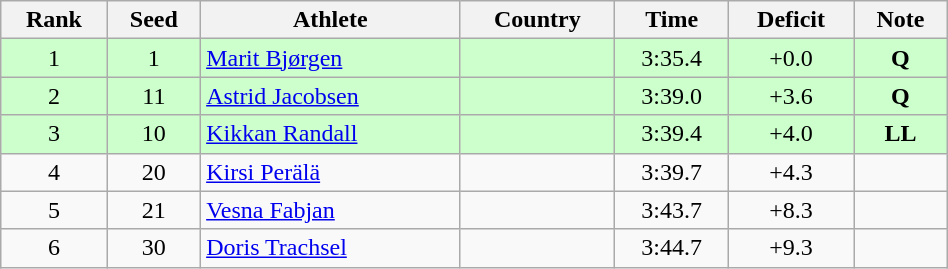<table class="wikitable sortable" style="text-align:center" width=50%>
<tr>
<th>Rank</th>
<th>Seed</th>
<th>Athlete</th>
<th>Country</th>
<th>Time</th>
<th>Deficit</th>
<th>Note</th>
</tr>
<tr bgcolor="#ccffcc">
<td>1</td>
<td>1</td>
<td align="left"><a href='#'>Marit Bjørgen</a></td>
<td align="left"></td>
<td>3:35.4</td>
<td>+0.0</td>
<td><strong>Q</strong></td>
</tr>
<tr bgcolor="#ccffcc">
<td>2</td>
<td>11</td>
<td align="left"><a href='#'>Astrid Jacobsen</a></td>
<td align="left"></td>
<td>3:39.0</td>
<td>+3.6</td>
<td><strong>Q</strong></td>
</tr>
<tr bgcolor="#ccffcc">
<td>3</td>
<td>10</td>
<td align="left"><a href='#'>Kikkan Randall</a></td>
<td align="left"></td>
<td>3:39.4</td>
<td>+4.0</td>
<td><strong>LL</strong></td>
</tr>
<tr>
<td>4</td>
<td>20</td>
<td align="left"><a href='#'>Kirsi Perälä</a></td>
<td align="left"></td>
<td>3:39.7</td>
<td>+4.3</td>
<td></td>
</tr>
<tr>
<td>5</td>
<td>21</td>
<td align="left"><a href='#'>Vesna Fabjan</a></td>
<td align="left"></td>
<td>3:43.7</td>
<td>+8.3</td>
<td></td>
</tr>
<tr>
<td>6</td>
<td>30</td>
<td align="left"><a href='#'>Doris Trachsel</a></td>
<td align="left"></td>
<td>3:44.7</td>
<td>+9.3</td>
<td></td>
</tr>
</table>
